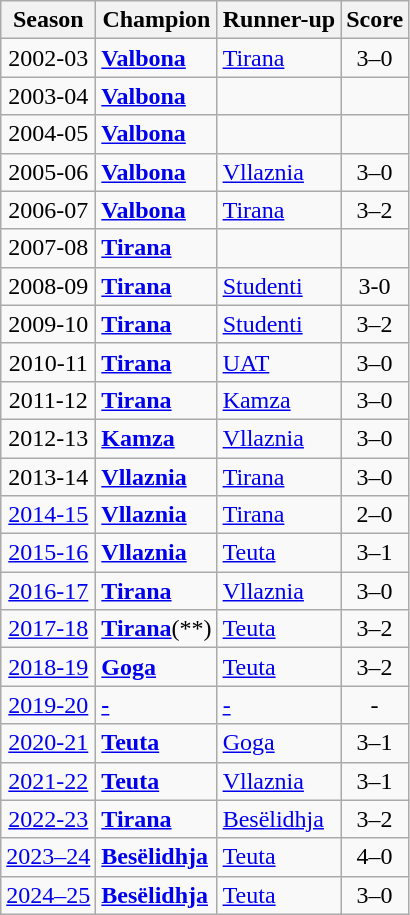<table class="wikitable">
<tr>
<th>Season</th>
<th>Champion</th>
<th>Runner-up</th>
<th>Score</th>
</tr>
<tr>
<td align=center>2002-03</td>
<td><strong><a href='#'>Valbona</a></strong></td>
<td><a href='#'>Tirana</a></td>
<td align="center">3–0</td>
</tr>
<tr>
<td align=center>2003-04</td>
<td><strong><a href='#'>Valbona</a></strong></td>
<td></td>
<td align="center"></td>
</tr>
<tr>
<td align=center>2004-05</td>
<td><strong><a href='#'>Valbona</a></strong></td>
<td></td>
<td align="center"></td>
</tr>
<tr>
<td align=center>2005-06</td>
<td><strong><a href='#'>Valbona</a></strong></td>
<td><a href='#'>Vllaznia</a></td>
<td align="center">3–0</td>
</tr>
<tr>
<td align=center>2006-07</td>
<td><strong><a href='#'>Valbona</a></strong></td>
<td><a href='#'>Tirana</a></td>
<td align="center">3–2</td>
</tr>
<tr>
<td align=center>2007-08</td>
<td><strong><a href='#'>Tirana</a></strong></td>
<td></td>
<td align="center"></td>
</tr>
<tr>
<td align=center>2008-09</td>
<td><strong><a href='#'>Tirana</a></strong></td>
<td><a href='#'>Studenti</a></td>
<td align="center">3-0</td>
</tr>
<tr>
<td align=center>2009-10</td>
<td><strong><a href='#'>Tirana</a></strong></td>
<td><a href='#'>Studenti</a></td>
<td align="center">3–2</td>
</tr>
<tr>
<td align=center>2010-11</td>
<td><strong><a href='#'>Tirana</a></strong></td>
<td><a href='#'>UAT</a></td>
<td align="center">3–0</td>
</tr>
<tr>
<td align=center>2011-12</td>
<td><strong><a href='#'>Tirana</a></strong></td>
<td><a href='#'>Kamza</a></td>
<td align="center">3–0</td>
</tr>
<tr>
<td align=center>2012-13</td>
<td><strong><a href='#'>Kamza</a></strong></td>
<td><a href='#'>Vllaznia</a></td>
<td align="center">3–0</td>
</tr>
<tr>
<td align=center>2013-14</td>
<td><strong><a href='#'>Vllaznia</a></strong></td>
<td><a href='#'>Tirana</a></td>
<td align="center">3–0</td>
</tr>
<tr>
<td align=center><a href='#'>2014-15</a></td>
<td><strong><a href='#'>Vllaznia</a></strong></td>
<td><a href='#'>Tirana</a></td>
<td align="center">2–0</td>
</tr>
<tr>
<td align=center><a href='#'>2015-16</a></td>
<td><strong><a href='#'>Vllaznia</a></strong></td>
<td><a href='#'>Teuta</a></td>
<td align="center">3–1</td>
</tr>
<tr>
<td align=center><a href='#'>2016-17</a></td>
<td><strong><a href='#'>Tirana</a></strong></td>
<td><a href='#'>Vllaznia</a></td>
<td align="center">3–0</td>
</tr>
<tr>
<td align=center><a href='#'>2017-18</a></td>
<td><strong><a href='#'>Tirana</a></strong>(**)</td>
<td><a href='#'>Teuta</a></td>
<td align="center">3–2</td>
</tr>
<tr>
<td align=center><a href='#'>2018-19</a></td>
<td><strong><a href='#'>Goga</a></strong></td>
<td><a href='#'>Teuta</a></td>
<td align="center">3–2</td>
</tr>
<tr>
<td align=center><a href='#'>2019-20</a></td>
<td><strong><a href='#'>-</a></strong></td>
<td><a href='#'>-</a></td>
<td align="center">-</td>
</tr>
<tr>
<td align=center><a href='#'>2020-21</a></td>
<td><strong><a href='#'>Teuta</a></strong></td>
<td><a href='#'>Goga</a></td>
<td align="center">3–1</td>
</tr>
<tr>
<td align=center><a href='#'>2021-22</a></td>
<td><strong><a href='#'>Teuta</a></strong></td>
<td><a href='#'>Vllaznia</a></td>
<td align="center">3–1</td>
</tr>
<tr>
<td align=center><a href='#'>2022-23</a></td>
<td><strong><a href='#'>Tirana</a></strong></td>
<td><a href='#'>Besëlidhja</a></td>
<td align="center">3–2</td>
</tr>
<tr>
<td align=center><a href='#'>2023–24</a></td>
<td><strong><a href='#'>Besëlidhja</a></strong></td>
<td><a href='#'>Teuta</a></td>
<td align="center">4–0</td>
</tr>
<tr>
<td align=center><a href='#'>2024–25</a></td>
<td><strong><a href='#'>Besëlidhja</a></strong></td>
<td><a href='#'>Teuta</a></td>
<td align="center">3–0</td>
</tr>
</table>
